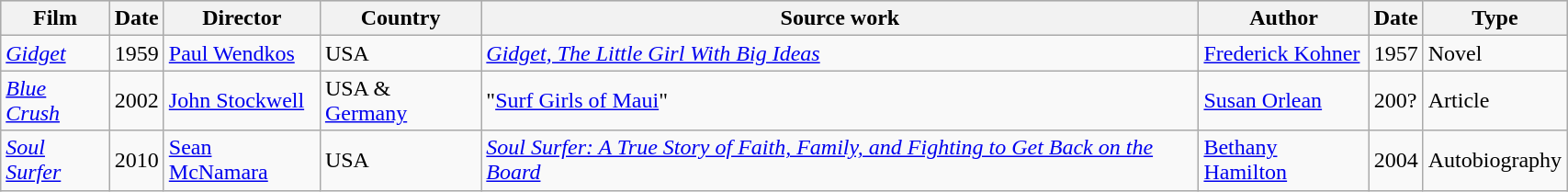<table class="wikitable" style=width:90%>
<tr style="background:#CCCCCC;">
<th>Film</th>
<th>Date</th>
<th>Director</th>
<th>Country</th>
<th>Source work</th>
<th>Author</th>
<th>Date</th>
<th>Type</th>
</tr>
<tr>
<td><em><a href='#'>Gidget</a></em></td>
<td>1959</td>
<td><a href='#'>Paul Wendkos</a></td>
<td>USA</td>
<td><em><a href='#'>Gidget, The Little Girl With Big Ideas</a></em></td>
<td><a href='#'>Frederick Kohner</a></td>
<td>1957</td>
<td>Novel</td>
</tr>
<tr>
<td><em><a href='#'>Blue Crush</a></em></td>
<td>2002</td>
<td><a href='#'>John Stockwell</a></td>
<td>USA & <a href='#'>Germany</a></td>
<td>"<a href='#'>Surf Girls of Maui</a>"</td>
<td><a href='#'>Susan Orlean</a></td>
<td>200?</td>
<td>Article</td>
</tr>
<tr>
<td><em><a href='#'>Soul Surfer</a></em></td>
<td>2010</td>
<td><a href='#'>Sean McNamara</a></td>
<td>USA</td>
<td><em><a href='#'>Soul Surfer: A True Story of Faith, Family, and Fighting to Get Back on the Board</a></em></td>
<td><a href='#'>Bethany Hamilton</a></td>
<td>2004</td>
<td>Autobiography</td>
</tr>
</table>
